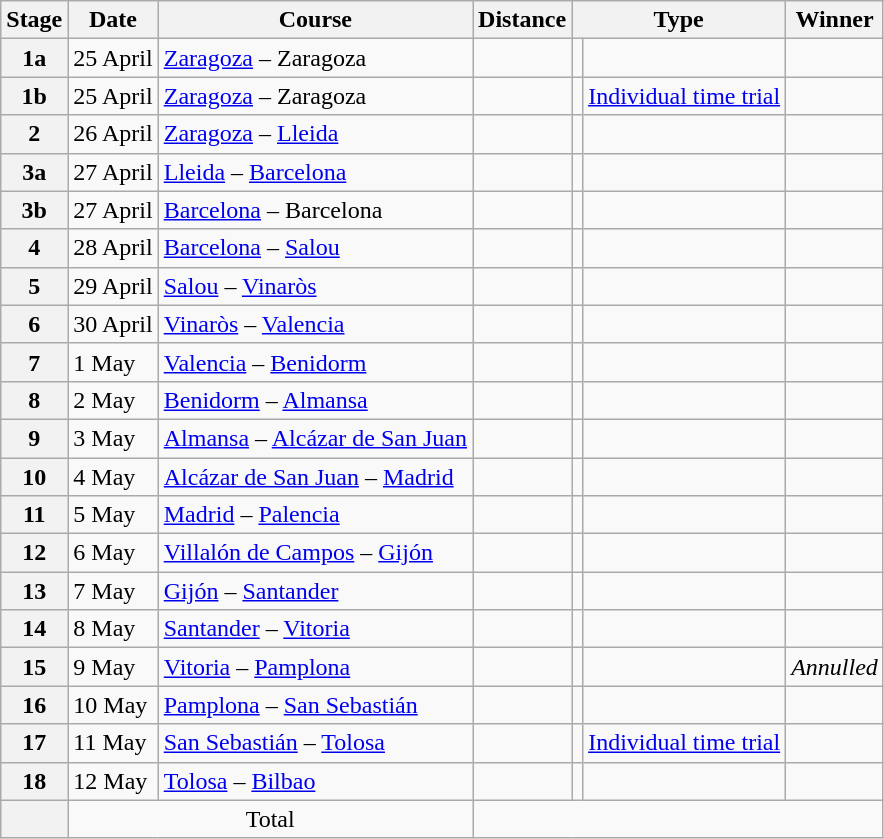<table class="wikitable">
<tr>
<th scope="col">Stage</th>
<th scope="col">Date</th>
<th scope="col">Course</th>
<th scope="col">Distance</th>
<th scope="col" colspan="2">Type</th>
<th scope="col">Winner</th>
</tr>
<tr>
<th scope="row">1a</th>
<td>25 April</td>
<td><a href='#'>Zaragoza</a> – Zaragoza</td>
<td style="text-align:center;"></td>
<td></td>
<td></td>
<td></td>
</tr>
<tr>
<th scope="row">1b</th>
<td>25 April</td>
<td><a href='#'>Zaragoza</a> – Zaragoza</td>
<td style="text-align:center;"></td>
<td></td>
<td><a href='#'>Individual time trial</a></td>
<td></td>
</tr>
<tr>
<th scope="row">2</th>
<td>26 April</td>
<td><a href='#'>Zaragoza</a> – <a href='#'>Lleida</a></td>
<td style="text-align:center;"></td>
<td></td>
<td></td>
<td></td>
</tr>
<tr>
<th scope="row">3a</th>
<td>27 April</td>
<td><a href='#'>Lleida</a> – <a href='#'>Barcelona</a></td>
<td style="text-align:center;"></td>
<td></td>
<td></td>
<td></td>
</tr>
<tr>
<th scope="row">3b</th>
<td>27 April</td>
<td><a href='#'>Barcelona</a> – Barcelona</td>
<td style="text-align:center;"></td>
<td></td>
<td></td>
<td></td>
</tr>
<tr>
<th scope="row">4</th>
<td>28 April</td>
<td><a href='#'>Barcelona</a> – <a href='#'>Salou</a></td>
<td style="text-align:center;"></td>
<td></td>
<td></td>
<td></td>
</tr>
<tr>
<th scope="row">5</th>
<td>29 April</td>
<td><a href='#'>Salou</a> – <a href='#'>Vinaròs</a></td>
<td style="text-align:center;"></td>
<td></td>
<td></td>
<td></td>
</tr>
<tr>
<th scope="row">6</th>
<td>30 April</td>
<td><a href='#'>Vinaròs</a> – <a href='#'>Valencia</a></td>
<td style="text-align:center;"></td>
<td></td>
<td></td>
<td></td>
</tr>
<tr>
<th scope="row">7</th>
<td>1 May</td>
<td><a href='#'>Valencia</a> – <a href='#'>Benidorm</a></td>
<td style="text-align:center;"></td>
<td></td>
<td></td>
<td></td>
</tr>
<tr>
<th scope="row">8</th>
<td>2 May</td>
<td><a href='#'>Benidorm</a> – <a href='#'>Almansa</a></td>
<td style="text-align:center;"></td>
<td></td>
<td></td>
<td></td>
</tr>
<tr>
<th scope="row">9</th>
<td>3 May</td>
<td><a href='#'>Almansa</a> – <a href='#'>Alcázar de San Juan</a></td>
<td style="text-align:center;"></td>
<td></td>
<td></td>
<td></td>
</tr>
<tr>
<th scope="row">10</th>
<td>4 May</td>
<td><a href='#'>Alcázar de San Juan</a> – <a href='#'>Madrid</a></td>
<td style="text-align:center;"></td>
<td></td>
<td></td>
<td></td>
</tr>
<tr>
<th scope="row">11</th>
<td>5 May</td>
<td><a href='#'>Madrid</a> – <a href='#'>Palencia</a></td>
<td style="text-align:center;"></td>
<td></td>
<td></td>
<td></td>
</tr>
<tr>
<th scope="row">12</th>
<td>6 May</td>
<td><a href='#'>Villalón de Campos</a> – <a href='#'>Gijón</a></td>
<td style="text-align:center;"></td>
<td></td>
<td></td>
<td></td>
</tr>
<tr>
<th scope="row">13</th>
<td>7 May</td>
<td><a href='#'>Gijón</a> – <a href='#'>Santander</a></td>
<td style="text-align:center;"></td>
<td></td>
<td></td>
<td></td>
</tr>
<tr>
<th scope="row">14</th>
<td>8 May</td>
<td><a href='#'>Santander</a> – <a href='#'>Vitoria</a></td>
<td style="text-align:center;"></td>
<td></td>
<td></td>
<td></td>
</tr>
<tr>
<th scope="row">15</th>
<td>9 May</td>
<td><a href='#'>Vitoria</a> – <a href='#'>Pamplona</a></td>
<td style="text-align:center;"></td>
<td></td>
<td></td>
<td><em>Annulled</em></td>
</tr>
<tr>
<th scope="row">16</th>
<td>10 May</td>
<td><a href='#'>Pamplona</a> – <a href='#'>San Sebastián</a></td>
<td style="text-align:center;"></td>
<td></td>
<td></td>
<td></td>
</tr>
<tr>
<th scope="row">17</th>
<td>11 May</td>
<td><a href='#'>San Sebastián</a> – <a href='#'>Tolosa</a></td>
<td style="text-align:center;"></td>
<td></td>
<td><a href='#'>Individual time trial</a></td>
<td></td>
</tr>
<tr>
<th scope="row">18</th>
<td>12 May</td>
<td><a href='#'>Tolosa</a> – <a href='#'>Bilbao</a></td>
<td style="text-align:center;"></td>
<td></td>
<td></td>
<td></td>
</tr>
<tr>
<th scope="row"></th>
<td colspan="2" style="text-align:center">Total</td>
<td colspan="4" style="text-align:center"></td>
</tr>
</table>
